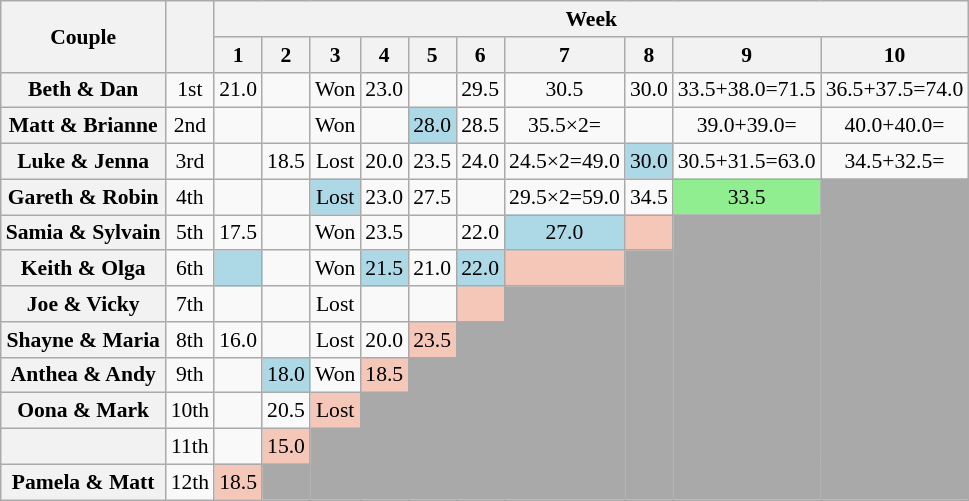<table class="wikitable sortable" style="text-align:center; font-size:90%"">
<tr>
<th scope="col" rowspan=2 style="text-align:center">Couple</th>
<th scope="col" rowspan=2 style="text-align:center"></th>
<th colspan="10" style="text-align:center">Week</th>
</tr>
<tr>
<th scope="col">1</th>
<th scope="col">2</th>
<th scope="col">3</th>
<th scope="col">4</th>
<th scope="col">5</th>
<th scope="col">6</th>
<th scope="col">7</th>
<th scope="col">8</th>
<th scope="col">9</th>
<th scope="col">10</th>
</tr>
<tr>
<th scope="row">Beth & Dan</th>
<td>1st</td>
<td>21.0</td>
<td></td>
<td>Won</td>
<td>23.0</td>
<td></td>
<td>29.5</td>
<td>30.5</td>
<td>30.0</td>
<td>33.5+38.0=71.5</td>
<td>36.5+37.5=74.0</td>
</tr>
<tr>
<th scope="row">Matt & Brianne</th>
<td>2nd</td>
<td></td>
<td></td>
<td>Won</td>
<td></td>
<td bgcolor=lightblue>28.0</td>
<td>28.5</td>
<td>35.5×2=</td>
<td></td>
<td>39.0+39.0=</td>
<td>40.0+40.0=</td>
</tr>
<tr>
<th scope="row">Luke & Jenna</th>
<td>3rd</td>
<td></td>
<td>18.5</td>
<td>Lost</td>
<td>20.0</td>
<td>23.5</td>
<td>24.0</td>
<td>24.5×2=49.0</td>
<td bgcolor=lightblue>30.0</td>
<td>30.5+31.5=63.0</td>
<td>34.5+32.5=</td>
</tr>
<tr>
<th scope="row">Gareth & Robin</th>
<td>4th</td>
<td></td>
<td></td>
<td bgcolor=lightblue>Lost</td>
<td>23.0</td>
<td>27.5</td>
<td></td>
<td>29.5×2=59.0</td>
<td>34.5</td>
<td bgcolor=lightgreen>33.5</td>
<td colspan="1" rowspan="9" style="background:darkgrey;"></td>
</tr>
<tr>
<th scope="row">Samia & Sylvain</th>
<td>5th</td>
<td>17.5</td>
<td></td>
<td>Won</td>
<td>23.5</td>
<td></td>
<td>22.0</td>
<td bgcolor=lightblue>27.0</td>
<td bgcolor="f4c7b8"></td>
<td rowspan="8" style="background:darkgrey;"></td>
</tr>
<tr>
<th scope="row">Keith & Olga</th>
<td>6th</td>
<td bgcolor=lightblue></td>
<td></td>
<td>Won</td>
<td bgcolor=lightblue>21.5</td>
<td>21.0</td>
<td bgcolor=lightblue>22.0</td>
<td bgcolor="f4c7b8"></td>
<td rowspan="7" style="background:darkgrey;"></td>
</tr>
<tr>
<th scope="row">Joe & Vicky</th>
<td>7th</td>
<td></td>
<td></td>
<td>Lost</td>
<td></td>
<td></td>
<td bgcolor="f4c7b8"></td>
<td rowspan="6" style="background:darkgrey;"></td>
</tr>
<tr>
<th scope="row">Shayne & Maria</th>
<td>8th</td>
<td>16.0</td>
<td></td>
<td>Lost</td>
<td>20.0</td>
<td bgcolor="f4c7b8">23.5</td>
<td rowspan="5" style="background:darkgrey;"></td>
</tr>
<tr>
<th scope="row">Anthea & Andy</th>
<td>9th</td>
<td></td>
<td bgcolor=lightblue>18.0</td>
<td>Won</td>
<td bgcolor="f4c7b8">18.5</td>
<td rowspan="4" style="background:darkgrey;"></td>
</tr>
<tr>
<th scope="row">Oona & Mark</th>
<td>10th</td>
<td></td>
<td>20.5</td>
<td bgcolor="f4c7b8">Lost</td>
<td rowspan="3" style="background:darkgrey;"></td>
</tr>
<tr>
<th scope="row"></th>
<td>11th</td>
<td></td>
<td bgcolor="f4c7b8">15.0</td>
<td rowspan="2" style="background:darkgrey;"></td>
</tr>
<tr>
<th scope="row">Pamela & Matt</th>
<td>12th</td>
<td bgcolor="f4c7b8">18.5</td>
<td style="background:darkgrey;"></td>
</tr>
</table>
